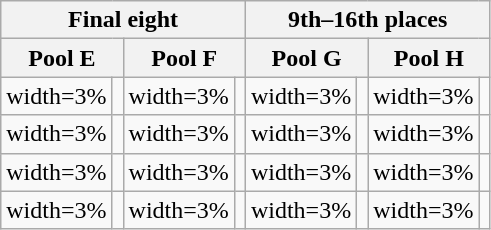<table class="wikitable">
<tr>
<th width=50% colspan=4>Final eight</th>
<th width=50% colspan=4>9th–16th places</th>
</tr>
<tr>
<th width=25% colspan=2>Pool E</th>
<th width=25% colspan=2>Pool F</th>
<th width=25% colspan=2>Pool G</th>
<th width=25% colspan=2>Pool H</th>
</tr>
<tr>
<td>width=3% </td>
<td></td>
<td>width=3% </td>
<td></td>
<td>width=3% </td>
<td></td>
<td>width=3% </td>
<td></td>
</tr>
<tr>
<td>width=3% </td>
<td></td>
<td>width=3% </td>
<td></td>
<td>width=3% </td>
<td></td>
<td>width=3% </td>
<td></td>
</tr>
<tr>
<td>width=3% </td>
<td></td>
<td>width=3% </td>
<td></td>
<td>width=3% </td>
<td></td>
<td>width=3% </td>
<td></td>
</tr>
<tr>
<td>width=3% </td>
<td></td>
<td>width=3% </td>
<td></td>
<td>width=3% </td>
<td></td>
<td>width=3% </td>
<td></td>
</tr>
</table>
